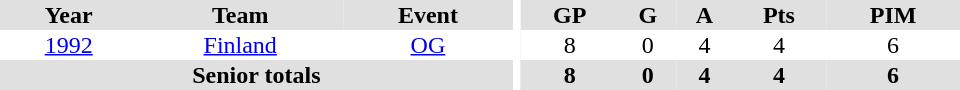<table border="0" cellpadding="1" cellspacing="0" ID="Table3" style="text-align:center; width:40em">
<tr ALIGN="center" bgcolor="#e0e0e0">
<th>Year</th>
<th>Team</th>
<th>Event</th>
<th rowspan="99" bgcolor="#ffffff"></th>
<th>GP</th>
<th>G</th>
<th>A</th>
<th>Pts</th>
<th>PIM</th>
</tr>
<tr>
<td><a href='#'>1992</a></td>
<td><a href='#'>Finland</a></td>
<td><a href='#'>OG</a></td>
<td>8</td>
<td>0</td>
<td>4</td>
<td>4</td>
<td>6</td>
</tr>
<tr bgcolor="#e0e0e0">
<th colspan="3">Senior totals</th>
<th>8</th>
<th>0</th>
<th>4</th>
<th>4</th>
<th>6</th>
</tr>
</table>
